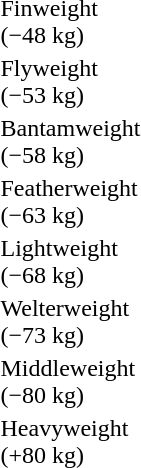<table>
<tr>
<td rowspan=2>Finweight<br>(−48 kg)</td>
<td rowspan=2></td>
<td rowspan=2></td>
<td></td>
</tr>
<tr>
<td></td>
</tr>
<tr>
<td rowspan=2>Flyweight<br>(−53 kg)</td>
<td rowspan=2></td>
<td rowspan=2></td>
<td></td>
</tr>
<tr>
<td></td>
</tr>
<tr>
<td rowspan=2>Bantamweight<br>(−58 kg)</td>
<td rowspan=2></td>
<td rowspan=2></td>
<td></td>
</tr>
<tr>
<td></td>
</tr>
<tr>
<td rowspan=2>Featherweight<br>(−63 kg)</td>
<td rowspan=2></td>
<td rowspan=2></td>
<td></td>
</tr>
<tr>
<td></td>
</tr>
<tr>
<td rowspan=2>Lightweight<br>(−68 kg)</td>
<td rowspan=2></td>
<td rowspan=2></td>
<td></td>
</tr>
<tr>
<td></td>
</tr>
<tr>
<td rowspan=2>Welterweight<br>(−73 kg)</td>
<td rowspan=2></td>
<td rowspan=2></td>
<td></td>
</tr>
<tr>
<td></td>
</tr>
<tr>
<td rowspan=2>Middleweight<br>(−80 kg)</td>
<td rowspan=2></td>
<td rowspan=2></td>
<td></td>
</tr>
<tr>
<td></td>
</tr>
<tr>
<td rowspan=2>Heavyweight<br>(+80 kg)</td>
<td rowspan=2></td>
<td rowspan=2></td>
<td></td>
</tr>
<tr>
<td></td>
</tr>
</table>
